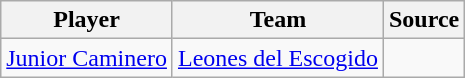<table class="wikitable" style="text-align:left;">
<tr>
<th>Player</th>
<th>Team</th>
<th>Source</th>
</tr>
<tr>
<td> <a href='#'>Junior Caminero</a></td>
<td><a href='#'>Leones del Escogido</a></td>
<td align=center></td>
</tr>
</table>
